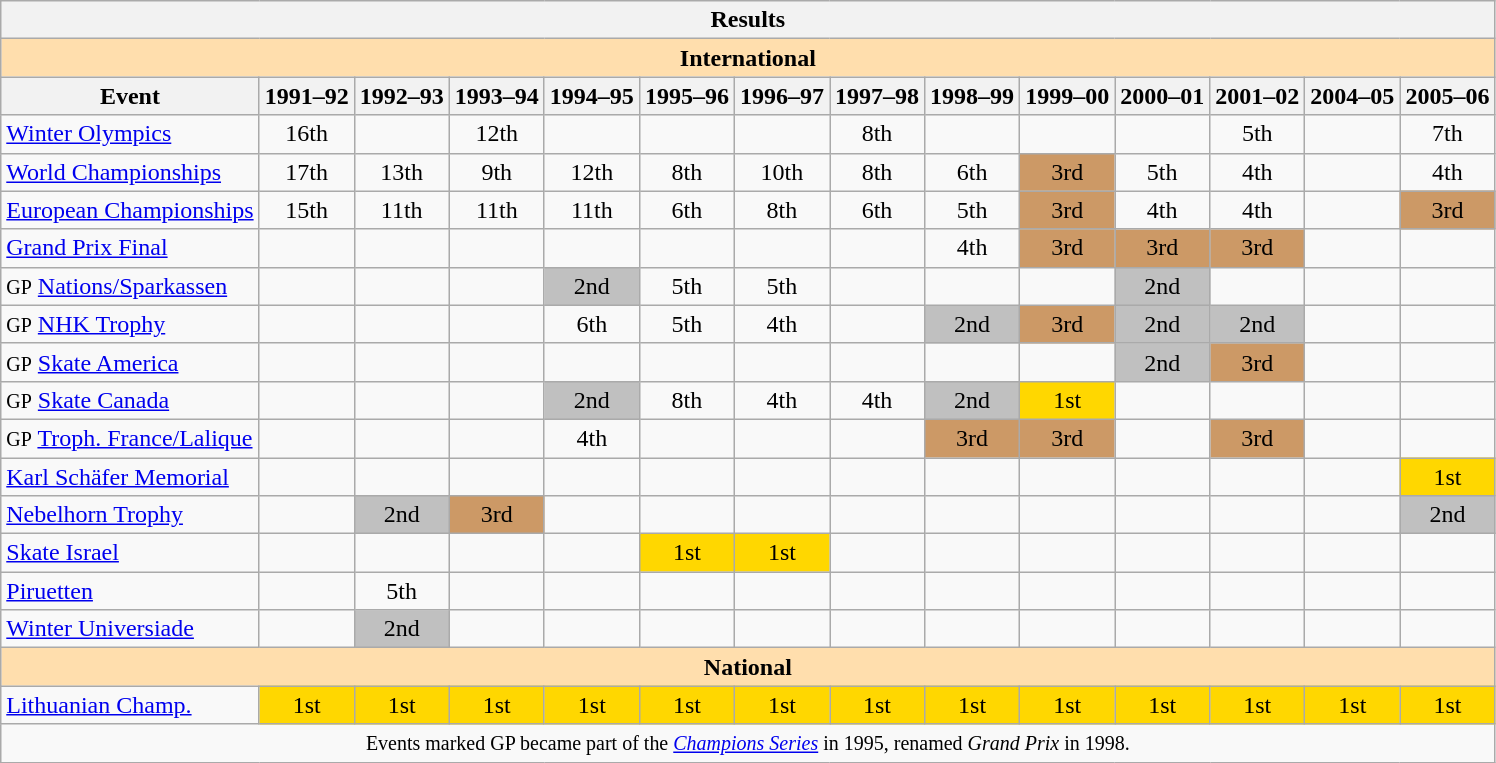<table class="wikitable" style="text-align:center">
<tr>
<th colspan=14 align=center><strong>Results</strong></th>
</tr>
<tr>
<th style="background-color: #ffdead; " colspan=14 align=center><strong>International</strong></th>
</tr>
<tr>
<th>Event</th>
<th>1991–92</th>
<th>1992–93</th>
<th>1993–94</th>
<th>1994–95</th>
<th>1995–96</th>
<th>1996–97</th>
<th>1997–98</th>
<th>1998–99</th>
<th>1999–00</th>
<th>2000–01</th>
<th>2001–02</th>
<th>2004–05</th>
<th>2005–06</th>
</tr>
<tr>
<td align=left><a href='#'>Winter Olympics</a></td>
<td>16th</td>
<td></td>
<td>12th</td>
<td></td>
<td></td>
<td></td>
<td>8th</td>
<td></td>
<td></td>
<td></td>
<td>5th</td>
<td></td>
<td>7th</td>
</tr>
<tr>
<td align=left><a href='#'>World Championships</a></td>
<td>17th</td>
<td>13th</td>
<td>9th</td>
<td>12th</td>
<td>8th</td>
<td>10th</td>
<td>8th</td>
<td>6th</td>
<td bgcolor=cc9966>3rd</td>
<td>5th</td>
<td>4th</td>
<td></td>
<td>4th</td>
</tr>
<tr>
<td align=left><a href='#'>European Championships</a></td>
<td>15th</td>
<td>11th</td>
<td>11th</td>
<td>11th</td>
<td>6th</td>
<td>8th</td>
<td>6th</td>
<td>5th</td>
<td bgcolor=cc9966>3rd</td>
<td>4th</td>
<td>4th</td>
<td></td>
<td bgcolor=cc9966>3rd</td>
</tr>
<tr>
<td align=left><a href='#'>Grand Prix Final</a></td>
<td></td>
<td></td>
<td></td>
<td></td>
<td></td>
<td></td>
<td></td>
<td>4th</td>
<td bgcolor=cc9966>3rd</td>
<td bgcolor=cc9966>3rd</td>
<td bgcolor=cc9966>3rd</td>
<td></td>
<td></td>
</tr>
<tr>
<td align=left><small>GP</small> <a href='#'>Nations/Sparkassen</a></td>
<td></td>
<td></td>
<td></td>
<td bgcolor=silver>2nd</td>
<td>5th</td>
<td>5th</td>
<td></td>
<td></td>
<td></td>
<td bgcolor=silver>2nd</td>
<td></td>
<td></td>
<td></td>
</tr>
<tr>
<td align=left><small>GP</small> <a href='#'>NHK Trophy</a></td>
<td></td>
<td></td>
<td></td>
<td>6th</td>
<td>5th</td>
<td>4th</td>
<td></td>
<td bgcolor=silver>2nd</td>
<td bgcolor=cc9966>3rd</td>
<td bgcolor=silver>2nd</td>
<td bgcolor=silver>2nd</td>
<td></td>
<td></td>
</tr>
<tr>
<td align=left><small>GP</small> <a href='#'>Skate America</a></td>
<td></td>
<td></td>
<td></td>
<td></td>
<td></td>
<td></td>
<td></td>
<td></td>
<td></td>
<td bgcolor=silver>2nd</td>
<td bgcolor=cc9966>3rd</td>
<td></td>
<td></td>
</tr>
<tr>
<td align=left><small>GP</small> <a href='#'>Skate Canada</a></td>
<td></td>
<td></td>
<td></td>
<td bgcolor=silver>2nd</td>
<td>8th</td>
<td>4th</td>
<td>4th</td>
<td bgcolor=silver>2nd</td>
<td bgcolor=gold>1st</td>
<td></td>
<td></td>
<td></td>
<td></td>
</tr>
<tr>
<td align=left><small>GP</small> <a href='#'>Troph. France/Lalique</a></td>
<td></td>
<td></td>
<td></td>
<td>4th</td>
<td></td>
<td></td>
<td></td>
<td bgcolor=cc9966>3rd</td>
<td bgcolor=cc9966>3rd</td>
<td></td>
<td bgcolor=cc9966>3rd</td>
<td></td>
<td></td>
</tr>
<tr>
<td align=left><a href='#'>Karl Schäfer Memorial</a></td>
<td></td>
<td></td>
<td></td>
<td></td>
<td></td>
<td></td>
<td></td>
<td></td>
<td></td>
<td></td>
<td></td>
<td></td>
<td bgcolor=gold>1st</td>
</tr>
<tr>
<td align=left><a href='#'>Nebelhorn Trophy</a></td>
<td></td>
<td bgcolor=silver>2nd</td>
<td bgcolor=cc9966>3rd</td>
<td></td>
<td></td>
<td></td>
<td></td>
<td></td>
<td></td>
<td></td>
<td></td>
<td></td>
<td bgcolor=silver>2nd</td>
</tr>
<tr>
<td align=left><a href='#'>Skate Israel</a></td>
<td></td>
<td></td>
<td></td>
<td></td>
<td bgcolor=gold>1st</td>
<td bgcolor=gold>1st</td>
<td></td>
<td></td>
<td></td>
<td></td>
<td></td>
<td></td>
<td></td>
</tr>
<tr>
<td align=left><a href='#'>Piruetten</a></td>
<td></td>
<td>5th</td>
<td></td>
<td></td>
<td></td>
<td></td>
<td></td>
<td></td>
<td></td>
<td></td>
<td></td>
<td></td>
<td></td>
</tr>
<tr>
<td align=left><a href='#'>Winter Universiade</a></td>
<td></td>
<td bgcolor=silver>2nd</td>
<td></td>
<td></td>
<td></td>
<td></td>
<td></td>
<td></td>
<td></td>
<td></td>
<td></td>
<td></td>
<td></td>
</tr>
<tr>
<th style="background-color: #ffdead; " colspan=14 align=center><strong>National</strong></th>
</tr>
<tr>
<td align=left><a href='#'>Lithuanian Champ.</a></td>
<td bgcolor=gold>1st</td>
<td bgcolor=gold>1st</td>
<td bgcolor=gold>1st</td>
<td bgcolor=gold>1st</td>
<td bgcolor=gold>1st</td>
<td bgcolor=gold>1st</td>
<td bgcolor=gold>1st</td>
<td bgcolor=gold>1st</td>
<td bgcolor=gold>1st</td>
<td bgcolor=gold>1st</td>
<td bgcolor=gold>1st</td>
<td bgcolor=gold>1st</td>
<td bgcolor=gold>1st</td>
</tr>
<tr>
<td colspan=14 align=center><small> Events marked GP became part of the <a href='#'><em>Champions Series</em></a> in 1995, renamed <em>Grand Prix</em> in 1998. </small></td>
</tr>
</table>
